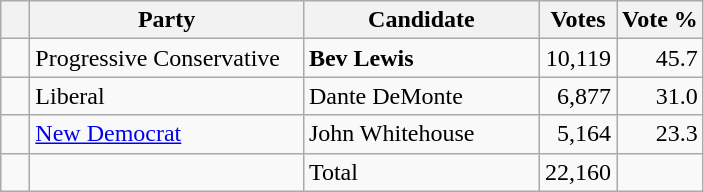<table class="wikitable">
<tr>
<th></th>
<th scope="col" width="175">Party</th>
<th scope="col" width="150">Candidate</th>
<th>Votes</th>
<th>Vote %</th>
</tr>
<tr>
<td>   </td>
<td>Progressive Conservative</td>
<td><strong>Bev Lewis</strong></td>
<td align=right>10,119</td>
<td align=right>45.7</td>
</tr>
<tr>
<td>   </td>
<td>Liberal</td>
<td>Dante DeMonte</td>
<td align=right>6,877</td>
<td align=right>31.0</td>
</tr>
<tr>
<td>   </td>
<td><a href='#'>New Democrat</a></td>
<td>John Whitehouse</td>
<td align=right>5,164</td>
<td align=right>23.3</td>
</tr>
<tr>
<td></td>
<td></td>
<td>Total</td>
<td align=right>22,160</td>
<td></td>
</tr>
</table>
